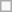<table class="wikitable">
<tr>
<td></td>
</tr>
</table>
